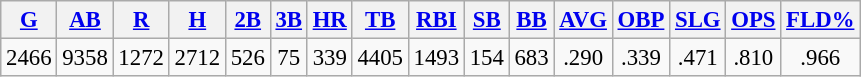<table class="wikitable" style="font-size:95%;text-align:center;">
<tr>
<th><a href='#'>G</a></th>
<th><a href='#'>AB</a></th>
<th><a href='#'>R</a></th>
<th><a href='#'>H</a></th>
<th><a href='#'>2B</a></th>
<th><a href='#'>3B</a></th>
<th><a href='#'>HR</a></th>
<th><a href='#'>TB</a></th>
<th><a href='#'>RBI</a></th>
<th><a href='#'>SB</a></th>
<th><a href='#'>BB</a></th>
<th><a href='#'>AVG</a></th>
<th><a href='#'>OBP</a></th>
<th><a href='#'>SLG</a></th>
<th><a href='#'>OPS</a></th>
<th><a href='#'>FLD%</a></th>
</tr>
<tr>
<td>2466</td>
<td>9358</td>
<td>1272</td>
<td>2712</td>
<td>526</td>
<td>75</td>
<td>339</td>
<td>4405</td>
<td>1493</td>
<td>154</td>
<td>683</td>
<td>.290</td>
<td>.339</td>
<td>.471</td>
<td>.810</td>
<td>.966</td>
</tr>
</table>
